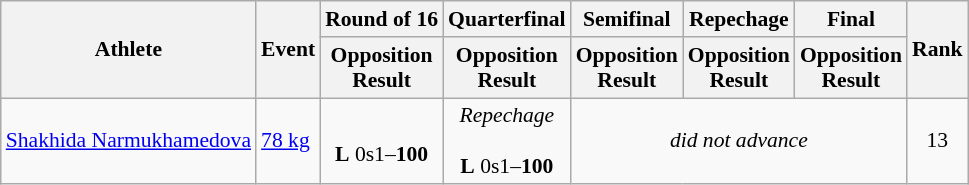<table class=wikitable style="text-align:center; font-size:90%">
<tr>
<th rowspan=2>Athlete</th>
<th rowspan=2>Event</th>
<th>Round of 16</th>
<th>Quarterfinal</th>
<th>Semifinal</th>
<th>Repechage</th>
<th>Final</th>
<th rowspan=2>Rank</th>
</tr>
<tr>
<th>Opposition<br>Result</th>
<th>Opposition<br>Result</th>
<th>Opposition<br>Result</th>
<th>Opposition<br>Result</th>
<th>Opposition<br>Result</th>
</tr>
<tr>
<td align=left><a href='#'>Shakhida Narmukhamedova</a></td>
<td style="text-align:left;"><a href='#'>78 kg</a></td>
<td><br><strong>L</strong> 0s1–<strong>100</strong></td>
<td><em>Repechage</em><br><br><strong>L</strong> 0s1–<strong>100</strong></td>
<td colspan=3><em>did not advance</em></td>
<td>13</td>
</tr>
</table>
